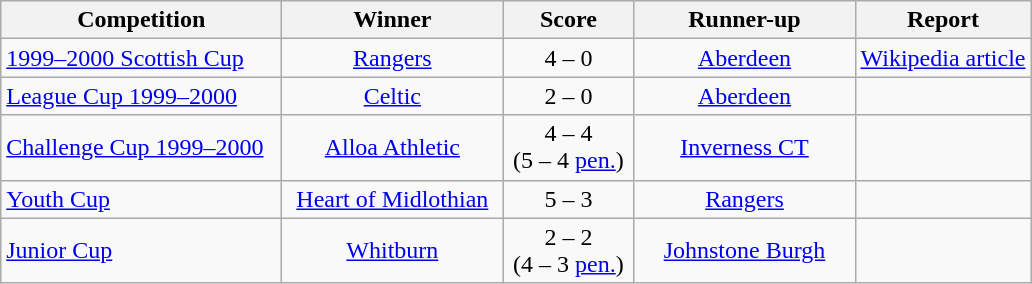<table class="wikitable" style="text-align: center;">
<tr>
<th width=180>Competition</th>
<th width=140>Winner</th>
<th width=80>Score</th>
<th width=140>Runner-up</th>
<th>Report</th>
</tr>
<tr>
<td align=left><a href='#'>1999–2000 Scottish Cup</a></td>
<td><a href='#'>Rangers</a></td>
<td>4 – 0</td>
<td><a href='#'>Aberdeen</a></td>
<td><a href='#'>Wikipedia article</a></td>
</tr>
<tr>
<td align=left><a href='#'>League Cup 1999–2000</a></td>
<td><a href='#'>Celtic</a></td>
<td>2 – 0</td>
<td><a href='#'>Aberdeen</a></td>
<td></td>
</tr>
<tr>
<td align=left><a href='#'>Challenge Cup 1999–2000</a></td>
<td><a href='#'>Alloa Athletic</a></td>
<td>4 – 4 <br> (5 – 4 <a href='#'>pen.</a>)</td>
<td><a href='#'>Inverness CT</a></td>
<td></td>
</tr>
<tr>
<td align=left><a href='#'>Youth Cup</a></td>
<td><a href='#'>Heart of Midlothian</a></td>
<td>5 – 3</td>
<td><a href='#'>Rangers</a></td>
<td></td>
</tr>
<tr>
<td align=left><a href='#'>Junior Cup</a></td>
<td><a href='#'>Whitburn</a></td>
<td>2 – 2 <br> (4 – 3 <a href='#'>pen.</a>)</td>
<td><a href='#'>Johnstone Burgh</a></td>
<td></td>
</tr>
</table>
